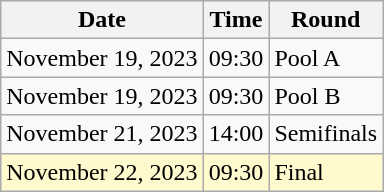<table class="wikitable">
<tr>
<th>Date</th>
<th>Time</th>
<th>Round</th>
</tr>
<tr>
<td>November 19, 2023</td>
<td>09:30</td>
<td>Pool A</td>
</tr>
<tr>
<td>November 19, 2023</td>
<td>09:30</td>
<td>Pool B</td>
</tr>
<tr>
<td>November 21, 2023</td>
<td>14:00</td>
<td>Semifinals</td>
</tr>
<tr style=background:lemonchiffon>
<td>November 22, 2023</td>
<td>09:30</td>
<td>Final</td>
</tr>
</table>
